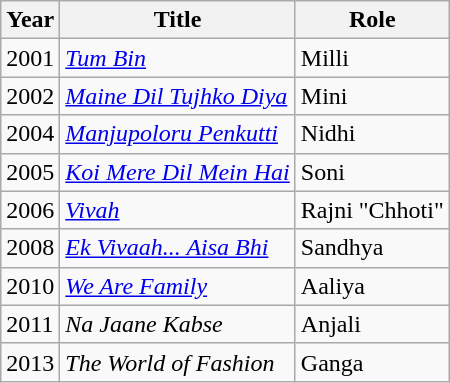<table class="wikitable">
<tr>
<th>Year</th>
<th>Title</th>
<th>Role</th>
</tr>
<tr>
<td>2001</td>
<td><em><a href='#'>Tum Bin</a></em></td>
<td>Milli</td>
</tr>
<tr>
<td>2002</td>
<td><em><a href='#'>Maine Dil Tujhko Diya</a></em></td>
<td>Mini</td>
</tr>
<tr>
<td>2004</td>
<td><em><a href='#'>Manjupoloru Penkutti</a></em></td>
<td>Nidhi</td>
</tr>
<tr>
<td>2005</td>
<td><em><a href='#'>Koi Mere Dil Mein Hai</a></em></td>
<td>Soni</td>
</tr>
<tr>
<td>2006</td>
<td><em><a href='#'>Vivah</a></em></td>
<td>Rajni "Chhoti"</td>
</tr>
<tr>
<td>2008</td>
<td><em><a href='#'>Ek Vivaah... Aisa Bhi</a></em></td>
<td>Sandhya</td>
</tr>
<tr>
<td>2010</td>
<td><em><a href='#'>We Are Family</a></em></td>
<td>Aaliya</td>
</tr>
<tr>
<td>2011</td>
<td><em>Na Jaane Kabse</em></td>
<td>Anjali</td>
</tr>
<tr>
<td>2013</td>
<td><em>The World of Fashion</em></td>
<td>Ganga</td>
</tr>
</table>
